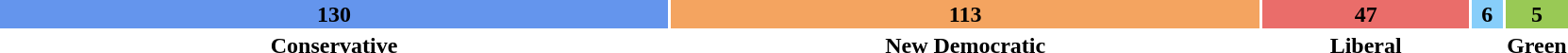<table style="width:88%; text-align:center; font-weight: bold;">
<tr style="color:black;">
<td style="background:#6495ED; width:42%;">130</td>
<td style="background:#F4A460; width:37%;">113</td>
<td style="background:#EA6D6A; width:13%;">47</td>
<td style="background:#87CEFA; width:01.9%;">6</td>
<td style="background:#99C955; width:01.6%;">5</td>
</tr>
<tr>
<td>Conservative</td>
<td>New Democratic</td>
<td>Liberal</td>
<td></td>
<td>Green</td>
</tr>
</table>
